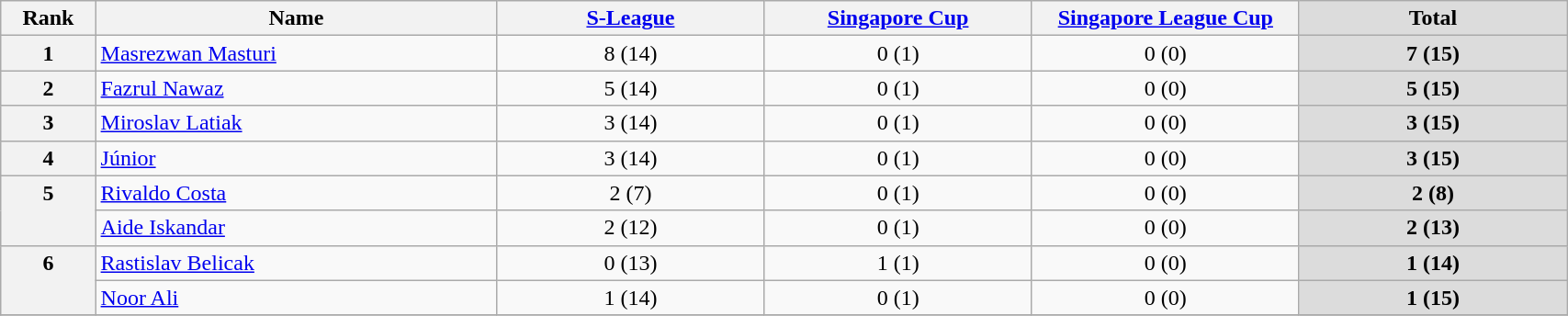<table class="wikitable" style="text-align: center;" width=90%>
<tr>
<th width=3%>Rank</th>
<th width=15%>Name</th>
<th width=10%><a href='#'>S-League</a></th>
<th width=10%><a href='#'>Singapore Cup</a></th>
<th width=10%><a href='#'>Singapore League Cup</a></th>
<th width=10% style="background: #DCDCDC">Total</th>
</tr>
<tr>
<th>1</th>
<td style="text-align:left;"> <a href='#'>Masrezwan Masturi</a></td>
<td>8 (14)</td>
<td>0 (1)</td>
<td>0 (0)</td>
<th style="background: #DCDCDC"><strong>7 (15)</strong></th>
</tr>
<tr>
<th>2</th>
<td style="text-align:left;"> <a href='#'>Fazrul Nawaz</a></td>
<td>5 (14)</td>
<td>0 (1)</td>
<td>0 (0)</td>
<th style="background: #DCDCDC"><strong>5 (15)</strong></th>
</tr>
<tr>
<th>3</th>
<td style="text-align:left;"> <a href='#'>Miroslav Latiak</a></td>
<td>3 (14)</td>
<td>0 (1)</td>
<td>0 (0)</td>
<th style="background: #DCDCDC"><strong>3 (15)</strong></th>
</tr>
<tr>
<th>4</th>
<td style="text-align:left;"> <a href='#'>Júnior</a></td>
<td>3 (14)</td>
<td>0 (1)</td>
<td>0 (0)</td>
<th style="background: #DCDCDC"><strong>3 (15)</strong></th>
</tr>
<tr>
<th rowspan="2" valign="top">5</th>
<td style="text-align:left;"> <a href='#'>Rivaldo Costa</a></td>
<td>2 (7)</td>
<td>0 (1)</td>
<td>0 (0)</td>
<th style="background: #DCDCDC"><strong>2 (8)</strong></th>
</tr>
<tr>
<td style="text-align:left;"> <a href='#'>Aide Iskandar</a></td>
<td>2 (12)</td>
<td>0 (1)</td>
<td>0 (0)</td>
<th style="background: #DCDCDC"><strong>2 (13)</strong></th>
</tr>
<tr>
<th rowspan="2" valign="top">6</th>
<td style="text-align:left;"> <a href='#'>Rastislav Belicak</a></td>
<td>0 (13)</td>
<td>1 (1)</td>
<td>0 (0)</td>
<th style="background: #DCDCDC"><strong>1 (14)</strong></th>
</tr>
<tr>
<td style="text-align:left;"> <a href='#'>Noor Ali</a></td>
<td>1 (14)</td>
<td>0 (1)</td>
<td>0 (0)</td>
<th style="background: #DCDCDC"><strong>1 (15)</strong></th>
</tr>
<tr>
</tr>
</table>
